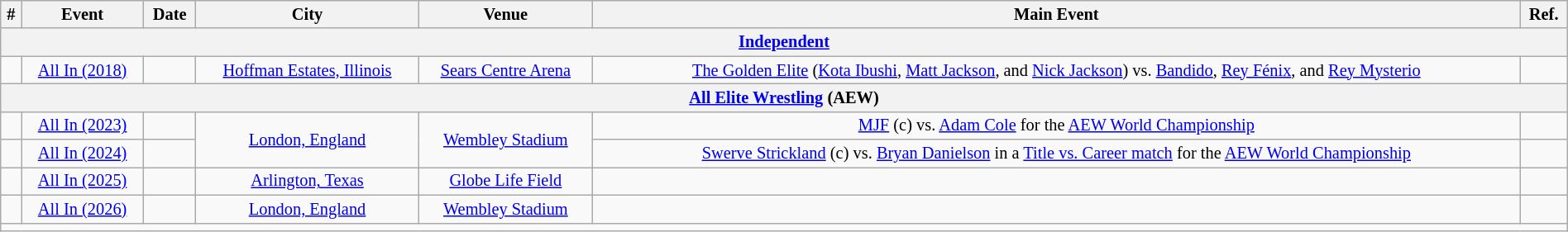<table class="mw-datatable wikitable sortable succession-box" style="font-size:85%; text-align:center;" width="100%">
<tr>
<th>#</th>
<th>Event</th>
<th>Date</th>
<th>City</th>
<th>Venue</th>
<th>Main Event</th>
<th>Ref.</th>
</tr>
<tr>
<th colspan=7><a href='#'>Independent</a></th>
</tr>
<tr>
<td></td>
<td><a href='#'>All In (2018)</a></td>
<td></td>
<td><a href='#'>Hoffman Estates, Illinois</a></td>
<td><a href='#'>Sears Centre Arena</a></td>
<td><a href='#'>The Golden Elite</a> (<a href='#'>Kota Ibushi</a>, <a href='#'>Matt Jackson</a>, and <a href='#'>Nick Jackson</a>) vs. <a href='#'>Bandido</a>, <a href='#'>Rey Fénix</a>, and <a href='#'>Rey Mysterio</a></td>
<td></td>
</tr>
<tr>
<th colspan=7><a href='#'>All Elite Wrestling</a> (AEW)</th>
</tr>
<tr>
<td></td>
<td><a href='#'>All In (2023)</a></td>
<td></td>
<td rowspan=2><a href='#'>London, England</a></td>
<td rowspan=2><a href='#'>Wembley Stadium</a></td>
<td><a href='#'>MJF</a> (c) vs. <a href='#'>Adam Cole</a> for the <a href='#'>AEW World Championship</a></td>
<td></td>
</tr>
<tr>
<td></td>
<td><a href='#'>All In (2024)</a></td>
<td></td>
<td><a href='#'>Swerve Strickland</a> (c) vs. <a href='#'>Bryan Danielson</a> in a <a href='#'>Title vs. Career match</a> for the <a href='#'>AEW World Championship</a></td>
<td></td>
</tr>
<tr>
<td></td>
<td><a href='#'>All In (2025)</a></td>
<td></td>
<td><a href='#'>Arlington, Texas</a></td>
<td><a href='#'>Globe Life Field</a></td>
<td></td>
<td></td>
</tr>
<tr>
<td></td>
<td><a href='#'>All In (2026)</a></td>
<td></td>
<td><a href='#'>London, England</a></td>
<td><a href='#'>Wembley Stadium</a></td>
<td></td>
<td></td>
</tr>
<tr>
<td colspan="11"></td>
</tr>
</table>
